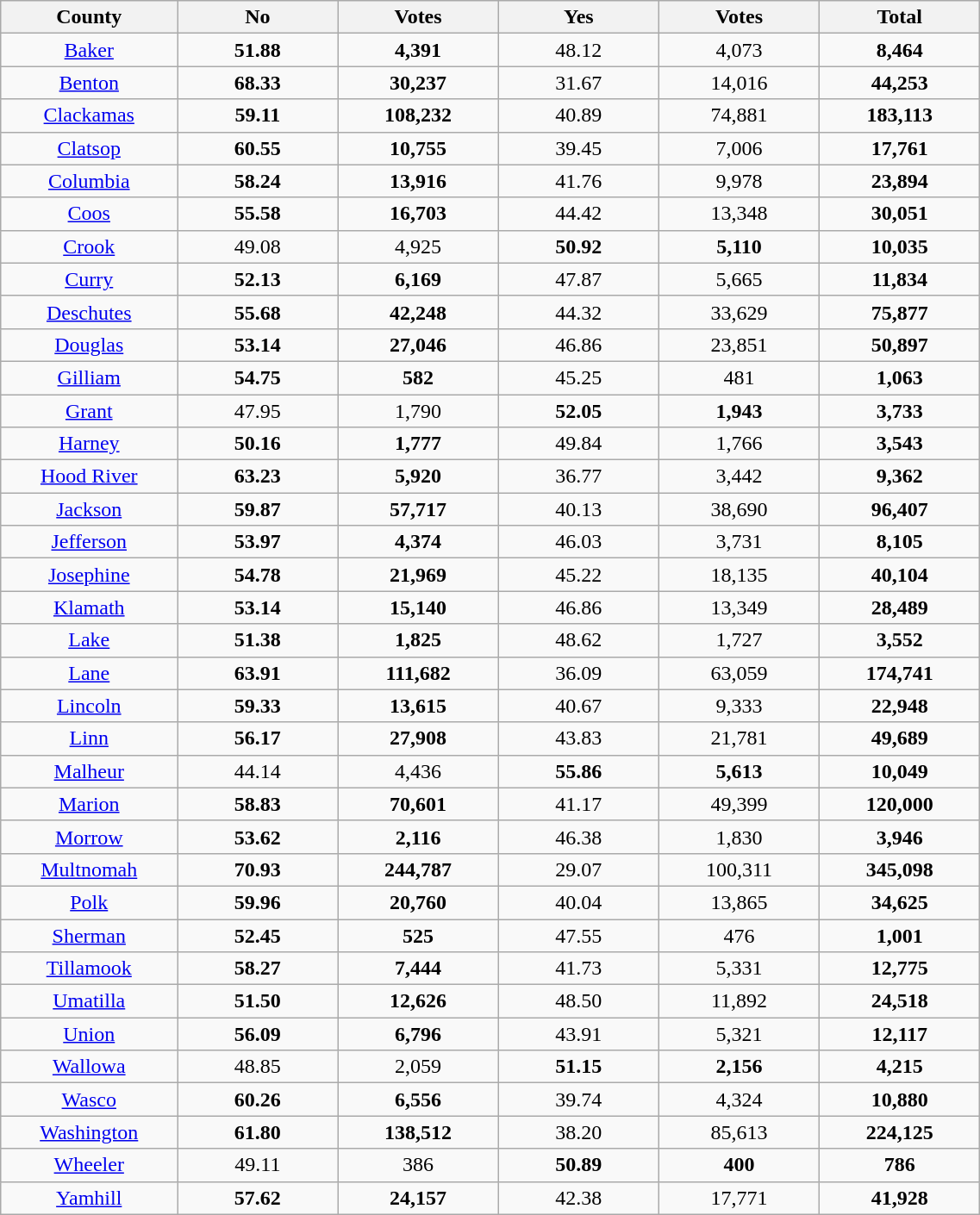<table width="60%" class="wikitable sortable">
<tr>
<th width="11%">County</th>
<th width="10%">No</th>
<th width="10%">Votes</th>
<th width="10%">Yes</th>
<th width="10%">Votes</th>
<th width="10%">Total</th>
</tr>
<tr>
<td align="center"><a href='#'>Baker</a></td>
<td align="center"><strong>51.88</strong></td>
<td align="center"><strong>4,391</strong></td>
<td align="center">48.12</td>
<td align="center">4,073</td>
<td align="center"><strong>8,464</strong></td>
</tr>
<tr>
<td align="center"><a href='#'>Benton</a></td>
<td align="center"><strong>68.33</strong></td>
<td align="center"><strong>30,237</strong></td>
<td align="center">31.67</td>
<td align="center">14,016</td>
<td align="center"><strong>44,253</strong></td>
</tr>
<tr>
<td align="center"><a href='#'>Clackamas</a></td>
<td align="center"><strong>59.11</strong></td>
<td align="center"><strong>108,232</strong></td>
<td align="center">40.89</td>
<td align="center">74,881</td>
<td align="center"><strong>183,113</strong></td>
</tr>
<tr>
<td align="center"><a href='#'>Clatsop</a></td>
<td align="center"><strong>60.55</strong></td>
<td align="center"><strong>10,755</strong></td>
<td align="center">39.45</td>
<td align="center">7,006</td>
<td align="center"><strong>17,761</strong></td>
</tr>
<tr>
<td align="center"><a href='#'>Columbia</a></td>
<td align="center"><strong>58.24</strong></td>
<td align="center"><strong>13,916</strong></td>
<td align="center">41.76</td>
<td align="center">9,978</td>
<td align="center"><strong>23,894</strong></td>
</tr>
<tr>
<td align="center"><a href='#'>Coos</a></td>
<td align="center"><strong>55.58</strong></td>
<td align="center"><strong>16,703</strong></td>
<td align="center">44.42</td>
<td align="center">13,348</td>
<td align="center"><strong>30,051</strong></td>
</tr>
<tr>
<td align="center"><a href='#'>Crook</a></td>
<td align="center">49.08</td>
<td align="center">4,925</td>
<td align="center"><strong>50.92</strong></td>
<td align="center"><strong>5,110</strong></td>
<td align="center"><strong>10,035</strong></td>
</tr>
<tr>
<td align="center"><a href='#'>Curry</a></td>
<td align="center"><strong>52.13</strong></td>
<td align="center"><strong>6,169</strong></td>
<td align="center">47.87</td>
<td align="center">5,665</td>
<td align="center"><strong>11,834</strong></td>
</tr>
<tr>
<td align="center"><a href='#'>Deschutes</a></td>
<td align="center"><strong>55.68</strong></td>
<td align="center"><strong>42,248</strong></td>
<td align="center">44.32</td>
<td align="center">33,629</td>
<td align="center"><strong>75,877</strong></td>
</tr>
<tr>
<td align="center"><a href='#'>Douglas</a></td>
<td align="center"><strong>53.14</strong></td>
<td align="center"><strong>27,046</strong></td>
<td align="center">46.86</td>
<td align="center">23,851</td>
<td align="center"><strong>50,897</strong></td>
</tr>
<tr>
<td align="center"><a href='#'>Gilliam</a></td>
<td align="center"><strong>54.75</strong></td>
<td align="center"><strong>582</strong></td>
<td align="center">45.25</td>
<td align="center">481</td>
<td align="center"><strong>1,063</strong></td>
</tr>
<tr>
<td align="center"><a href='#'>Grant</a></td>
<td align="center">47.95</td>
<td align="center">1,790</td>
<td align="center"><strong>52.05</strong></td>
<td align="center"><strong>1,943</strong></td>
<td align="center"><strong>3,733</strong></td>
</tr>
<tr>
<td align="center"><a href='#'>Harney</a></td>
<td align="center"><strong>50.16</strong></td>
<td align="center"><strong>1,777</strong></td>
<td align="center">49.84</td>
<td align="center">1,766</td>
<td align="center"><strong>3,543</strong></td>
</tr>
<tr>
<td align="center"><a href='#'>Hood River</a></td>
<td align="center"><strong>63.23</strong></td>
<td align="center"><strong>5,920</strong></td>
<td align="center">36.77</td>
<td align="center">3,442</td>
<td align="center"><strong>9,362</strong></td>
</tr>
<tr>
<td align="center"><a href='#'>Jackson</a></td>
<td align="center"><strong>59.87</strong></td>
<td align="center"><strong>57,717</strong></td>
<td align="center">40.13</td>
<td align="center">38,690</td>
<td align="center"><strong>96,407</strong></td>
</tr>
<tr>
<td align="center"><a href='#'>Jefferson</a></td>
<td align="center"><strong>53.97</strong></td>
<td align="center"><strong>4,374</strong></td>
<td align="center">46.03</td>
<td align="center">3,731</td>
<td align="center"><strong>8,105</strong></td>
</tr>
<tr>
<td align="center"><a href='#'>Josephine</a></td>
<td align="center"><strong>54.78</strong></td>
<td align="center"><strong>21,969</strong></td>
<td align="center">45.22</td>
<td align="center">18,135</td>
<td align="center"><strong>40,104</strong></td>
</tr>
<tr>
<td align="center"><a href='#'>Klamath</a></td>
<td align="center"><strong>53.14</strong></td>
<td align="center"><strong>15,140</strong></td>
<td align="center">46.86</td>
<td align="center">13,349</td>
<td align="center"><strong>28,489</strong></td>
</tr>
<tr>
<td align="center"><a href='#'>Lake</a></td>
<td align="center"><strong>51.38</strong></td>
<td align="center"><strong>1,825</strong></td>
<td align="center">48.62</td>
<td align="center">1,727</td>
<td align="center"><strong>3,552</strong></td>
</tr>
<tr>
<td align="center"><a href='#'>Lane</a></td>
<td align="center"><strong>63.91</strong></td>
<td align="center"><strong>111,682</strong></td>
<td align="center">36.09</td>
<td align="center">63,059</td>
<td align="center"><strong>174,741</strong></td>
</tr>
<tr>
<td align="center"><a href='#'>Lincoln</a></td>
<td align="center"><strong>59.33</strong></td>
<td align="center"><strong>13,615</strong></td>
<td align="center">40.67</td>
<td align="center">9,333</td>
<td align="center"><strong>22,948</strong></td>
</tr>
<tr>
<td align="center"><a href='#'>Linn</a></td>
<td align="center"><strong>56.17</strong></td>
<td align="center"><strong>27,908</strong></td>
<td align="center">43.83</td>
<td align="center">21,781</td>
<td align="center"><strong>49,689</strong></td>
</tr>
<tr>
<td align="center"><a href='#'>Malheur</a></td>
<td align="center">44.14</td>
<td align="center">4,436</td>
<td align="center"><strong>55.86</strong></td>
<td align="center"><strong>5,613</strong></td>
<td align="center"><strong>10,049</strong></td>
</tr>
<tr>
<td align="center"><a href='#'>Marion</a></td>
<td align="center"><strong>58.83</strong></td>
<td align="center"><strong>70,601</strong></td>
<td align="center">41.17</td>
<td align="center">49,399</td>
<td align="center"><strong>120,000</strong></td>
</tr>
<tr>
<td align="center"><a href='#'>Morrow</a></td>
<td align="center"><strong>53.62</strong></td>
<td align="center"><strong>2,116</strong></td>
<td align="center">46.38</td>
<td align="center">1,830</td>
<td align="center"><strong>3,946</strong></td>
</tr>
<tr>
<td align="center"><a href='#'>Multnomah</a></td>
<td align="center"><strong>70.93</strong></td>
<td align="center"><strong>244,787</strong></td>
<td align="center">29.07</td>
<td align="center">100,311</td>
<td align="center"><strong>345,098</strong></td>
</tr>
<tr>
<td align="center"><a href='#'>Polk</a></td>
<td align="center"><strong>59.96</strong></td>
<td align="center"><strong>20,760</strong></td>
<td align="center">40.04</td>
<td align="center">13,865</td>
<td align="center"><strong>34,625</strong></td>
</tr>
<tr>
<td align="center"><a href='#'>Sherman</a></td>
<td align="center"><strong>52.45</strong></td>
<td align="center"><strong>525</strong></td>
<td align="center">47.55</td>
<td align="center">476</td>
<td align="center"><strong>1,001</strong></td>
</tr>
<tr>
<td align="center"><a href='#'>Tillamook</a></td>
<td align="center"><strong>58.27</strong></td>
<td align="center"><strong>7,444</strong></td>
<td align="center">41.73</td>
<td align="center">5,331</td>
<td align="center"><strong>12,775</strong></td>
</tr>
<tr>
<td align="center"><a href='#'>Umatilla</a></td>
<td align="center"><strong>51.50</strong></td>
<td align="center"><strong>12,626</strong></td>
<td align="center">48.50</td>
<td align="center">11,892</td>
<td align="center"><strong>24,518</strong></td>
</tr>
<tr>
<td align="center"><a href='#'>Union</a></td>
<td align="center"><strong>56.09</strong></td>
<td align="center"><strong>6,796</strong></td>
<td align="center">43.91</td>
<td align="center">5,321</td>
<td align="center"><strong>12,117</strong></td>
</tr>
<tr>
<td align="center"><a href='#'>Wallowa</a></td>
<td align="center">48.85</td>
<td align="center">2,059</td>
<td align="center"><strong>51.15</strong></td>
<td align="center"><strong>2,156</strong></td>
<td align="center"><strong>4,215</strong></td>
</tr>
<tr>
<td align="center"><a href='#'>Wasco</a></td>
<td align="center"><strong>60.26</strong></td>
<td align="center"><strong>6,556</strong></td>
<td align="center">39.74</td>
<td align="center">4,324</td>
<td align="center"><strong>10,880</strong></td>
</tr>
<tr>
<td align="center"><a href='#'>Washington</a></td>
<td align="center"><strong>61.80</strong></td>
<td align="center"><strong>138,512</strong></td>
<td align="center">38.20</td>
<td align="center">85,613</td>
<td align="center"><strong>224,125</strong></td>
</tr>
<tr>
<td align="center"><a href='#'>Wheeler</a></td>
<td align="center">49.11</td>
<td align="center">386</td>
<td align="center"><strong>50.89</strong></td>
<td align="center"><strong>400</strong></td>
<td align="center"><strong>786</strong></td>
</tr>
<tr>
<td align="center"><a href='#'>Yamhill</a></td>
<td align="center"><strong>57.62</strong></td>
<td align="center"><strong>24,157</strong></td>
<td align="center">42.38</td>
<td align="center">17,771</td>
<td align="center"><strong>41,928</strong></td>
</tr>
</table>
